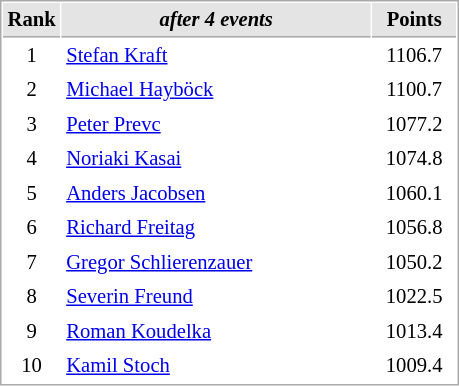<table cellspacing="1" cellpadding="3" style="border:1px solid #AAAAAA;font-size:86%">
<tr style="background-color: #E4E4E4;">
<th style="border-bottom:1px solid #AAAAAA; width: 10px;">Rank</th>
<th style="border-bottom:1px solid #AAAAAA; width: 200px;"><em>after 4 events</em></th>
<th style="border-bottom:1px solid #AAAAAA; width: 50px;">Points</th>
</tr>
<tr>
<td align=center>1</td>
<td> <a href='#'>Stefan Kraft</a></td>
<td align=center>1106.7</td>
</tr>
<tr>
<td align=center>2</td>
<td> <a href='#'>Michael Hayböck</a></td>
<td align=center>1100.7</td>
</tr>
<tr>
<td align=center>3</td>
<td> <a href='#'>Peter Prevc</a></td>
<td align=center>1077.2</td>
</tr>
<tr>
<td align=center>4</td>
<td> <a href='#'>Noriaki Kasai</a></td>
<td align=center>1074.8</td>
</tr>
<tr>
<td align=center>5</td>
<td> <a href='#'>Anders Jacobsen</a></td>
<td align=center>1060.1</td>
</tr>
<tr>
<td align=center>6</td>
<td> <a href='#'>Richard Freitag</a></td>
<td align=center>1056.8</td>
</tr>
<tr>
<td align=center>7</td>
<td> <a href='#'>Gregor Schlierenzauer</a></td>
<td align=center>1050.2</td>
</tr>
<tr>
<td align=center>8</td>
<td> <a href='#'>Severin Freund</a></td>
<td align=center>1022.5</td>
</tr>
<tr>
<td align=center>9</td>
<td> <a href='#'>Roman Koudelka</a></td>
<td align=center>1013.4</td>
</tr>
<tr>
<td align=center>10</td>
<td> <a href='#'>Kamil Stoch</a></td>
<td align=center>1009.4</td>
</tr>
</table>
